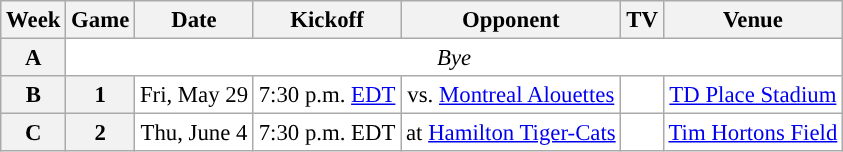<table class="wikitable" style="font-size: 95%;">
<tr>
<th scope="col">Week</th>
<th scope="col">Game</th>
<th scope="col">Date</th>
<th scope="col">Kickoff</th>
<th scope="col">Opponent</th>
<th scope="col">TV</th>
<th scope="col">Venue</th>
</tr>
<tr align="center" bgcolor="#ffffff">
<th align="center">A</th>
<td colspan=10 align="center" valign="middle"><em>Bye</em></td>
</tr>
<tr align="center" bgcolor="#ffffff">
<th align="center">B</th>
<th align="center">1</th>
<td align="center">Fri, May 29</td>
<td align="center">7:30 p.m. <a href='#'>EDT</a></td>
<td align="center">vs. <a href='#'>Montreal Alouettes</a></td>
<td align="center"></td>
<td align="center"><a href='#'>TD Place Stadium</a></td>
</tr>
<tr align="center" bgcolor="#ffffff">
<th align="center">C</th>
<th align="center">2</th>
<td align="center">Thu, June 4</td>
<td align="center">7:30 p.m. EDT</td>
<td align="center">at <a href='#'>Hamilton Tiger-Cats</a></td>
<td align="center"></td>
<td align="center"><a href='#'>Tim Hortons Field</a></td>
</tr>
</table>
